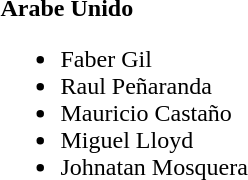<table>
<tr>
<td><strong>Arabe Unido</strong><br><ul><li> Faber Gil</li><li> Raul Peñaranda </li><li> Mauricio Castaño</li><li> Miguel Lloyd </li><li> Johnatan Mosquera</li></ul></td>
</tr>
</table>
